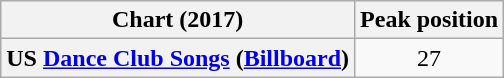<table class="wikitable plainrowheaders" style="text-align:center">
<tr>
<th>Chart (2017)</th>
<th>Peak position</th>
</tr>
<tr>
<th scope="row">US <a href='#'>Dance Club Songs</a> (<a href='#'>Billboard</a>)</th>
<td>27</td>
</tr>
</table>
